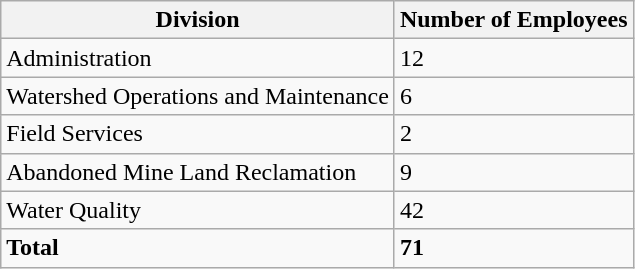<table border="1" cellspacing="0" cellpadding="5" style="border-collapse:collapse;" class="wikitable">
<tr>
<th>Division</th>
<th>Number of Employees</th>
</tr>
<tr>
<td>Administration</td>
<td>12</td>
</tr>
<tr>
<td>Watershed Operations and Maintenance</td>
<td>6</td>
</tr>
<tr>
<td>Field Services</td>
<td>2</td>
</tr>
<tr>
<td>Abandoned Mine Land Reclamation</td>
<td>9</td>
</tr>
<tr>
<td>Water Quality</td>
<td>42</td>
</tr>
<tr>
<td><strong>Total</strong></td>
<td><strong>71</strong></td>
</tr>
</table>
